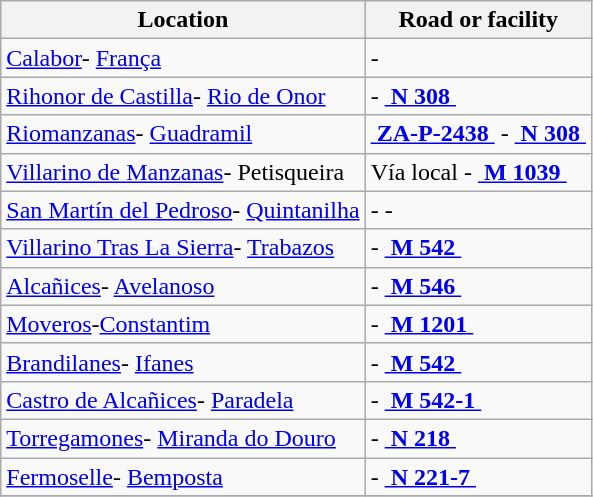<table class="wikitable">
<tr>
<th>Location</th>
<th>Road or facility</th>
</tr>
<tr>
<td> <a href='#'>Calabor</a>- <a href='#'>França</a></td>
<td> - </td>
</tr>
<tr>
<td> <a href='#'>Rihonor de Castilla</a>- <a href='#'>Rio de Onor</a></td>
<td> - <a href='#'><span> <strong> N 308 </strong></span></a></td>
</tr>
<tr>
<td> <a href='#'>Riomanzanas</a>- <a href='#'>Guadramil</a></td>
<td><a href='#'><span> <strong> ZA-P-2438 </strong></span></a> - <a href='#'><span> <strong> N 308 </strong></span></a></td>
</tr>
<tr>
<td> <a href='#'>Villarino de Manzanas</a>- Petisqueira</td>
<td>Vía local - <a href='#'><span> <strong> M 1039 </strong></span></a></td>
</tr>
<tr>
<td> <a href='#'>San Martín del Pedroso</a>- <a href='#'>Quintanilha</a></td>
<td> -  -</td>
</tr>
<tr>
<td> <a href='#'>Villarino Tras La Sierra</a>- <a href='#'>Trabazos</a></td>
<td> - <a href='#'><span> <strong> M 542 </strong></span></a></td>
</tr>
<tr>
<td> <a href='#'>Alcañices</a>- <a href='#'>Avelanoso</a></td>
<td> - <a href='#'><span> <strong> M 546 </strong></span></a></td>
</tr>
<tr>
<td> <a href='#'>Moveros</a>-<a href='#'>Constantim</a></td>
<td> - <a href='#'><span> <strong> M 1201 </strong></span></a></td>
</tr>
<tr>
<td> <a href='#'>Brandilanes</a>- <a href='#'>Ifanes</a></td>
<td> - <a href='#'><span> <strong> M 542 </strong></span></a></td>
</tr>
<tr>
<td> <a href='#'>Castro de Alcañices</a>- <a href='#'>Paradela</a></td>
<td> - <a href='#'><span> <strong> M 542-1 </strong></span></a></td>
</tr>
<tr>
<td> <a href='#'>Torregamones</a>- <a href='#'>Miranda do Douro</a></td>
<td> - <a href='#'><span> <strong> N 218 </strong></span></a></td>
</tr>
<tr>
<td> <a href='#'>Fermoselle</a>- <a href='#'>Bemposta</a></td>
<td> - <a href='#'><span> <strong> N 221-7 </strong></span></a></td>
</tr>
<tr>
</tr>
</table>
